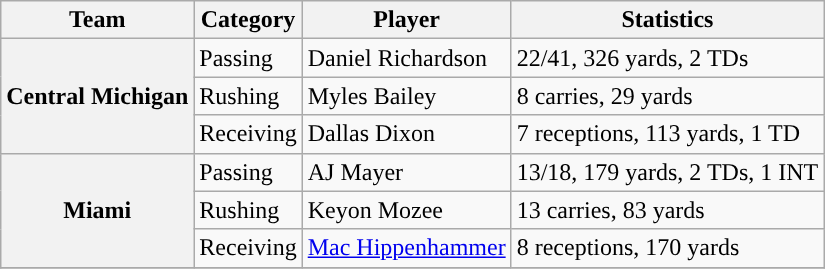<table class="wikitable" style="float: left;">
<tr>
<th>Team</th>
<th>Category</th>
<th>Player</th>
<th>Statistics</th>
</tr>
<tr>
<th rowspan=3>Central Michigan</th>
<td>Passing</td>
<td>Daniel Richardson</td>
<td>22/41, 326 yards, 2 TDs</td>
</tr>
<tr>
<td>Rushing</td>
<td>Myles Bailey</td>
<td>8 carries, 29 yards</td>
</tr>
<tr>
<td>Receiving</td>
<td>Dallas Dixon</td>
<td>7 receptions, 113 yards, 1 TD</td>
</tr>
<tr>
<th rowspan=3 style=>Miami</th>
<td>Passing</td>
<td>AJ Mayer</td>
<td>13/18, 179 yards, 2 TDs, 1 INT</td>
</tr>
<tr>
<td>Rushing</td>
<td>Keyon Mozee</td>
<td>13 carries, 83 yards</td>
</tr>
<tr>
<td>Receiving</td>
<td><a href='#'>Mac Hippenhammer</a></td>
<td>8 receptions, 170 yards</td>
</tr>
<tr>
</tr>
</table>
